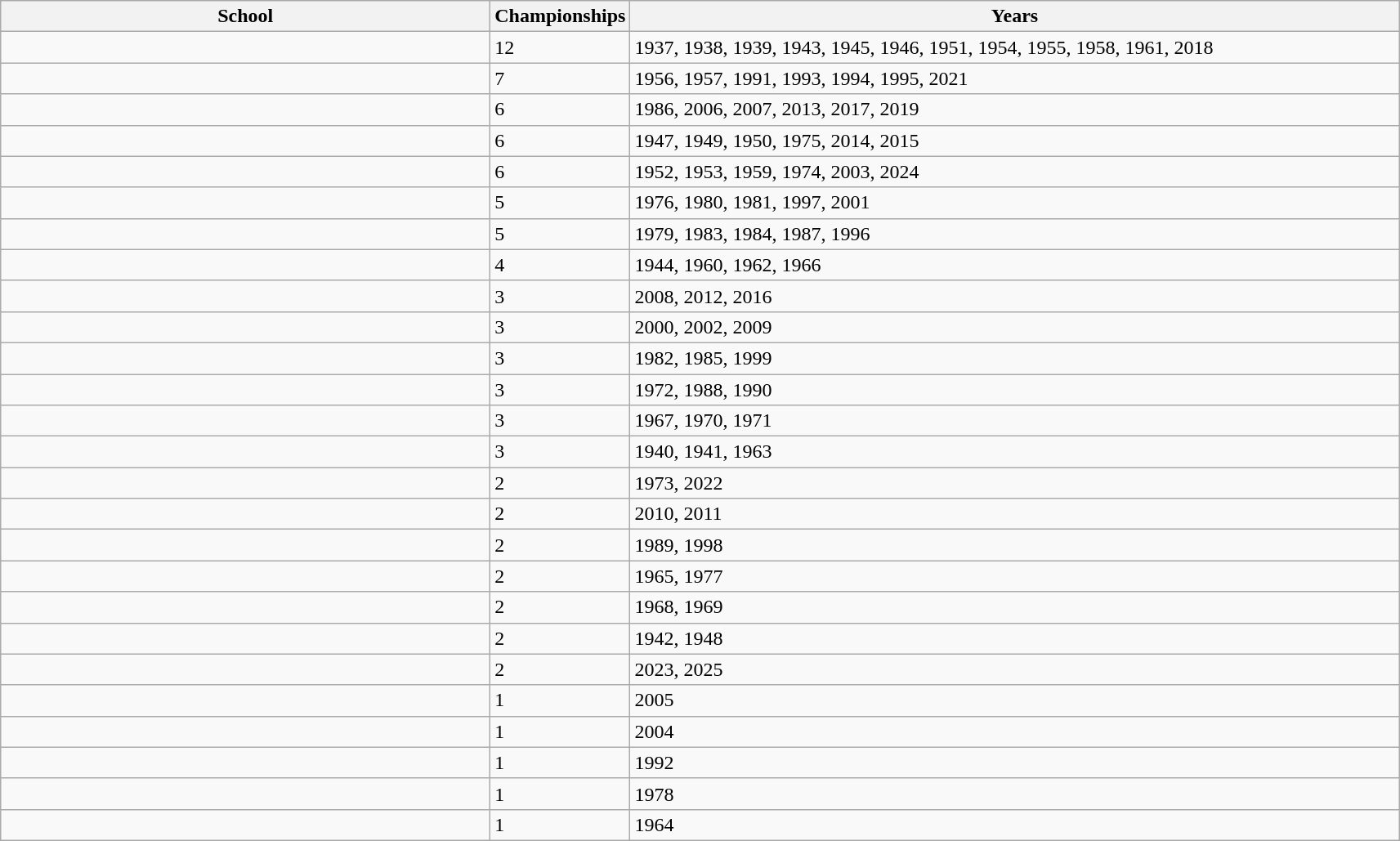<table class="wikitable">
<tr>
<th style="width:35%;">School</th>
<th style="width:10%;">Championships</th>
<th style="width:55%;">Years</th>
</tr>
<tr>
<td></td>
<td>12</td>
<td>1937, 1938, 1939, 1943, 1945, 1946, 1951, 1954, 1955, 1958, 1961, 2018</td>
</tr>
<tr>
<td></td>
<td>7</td>
<td>1956, 1957, 1991, 1993, 1994, 1995, 2021</td>
</tr>
<tr>
<td></td>
<td>6</td>
<td>1986, 2006, 2007, 2013, 2017, 2019</td>
</tr>
<tr>
<td></td>
<td>6</td>
<td>1947, 1949, 1950, 1975, 2014, 2015</td>
</tr>
<tr>
<td></td>
<td>6</td>
<td>1952, 1953, 1959, 1974, 2003, 2024</td>
</tr>
<tr>
<td></td>
<td>5</td>
<td>1976, 1980, 1981, 1997, 2001</td>
</tr>
<tr>
<td></td>
<td>5</td>
<td>1979, 1983, 1984, 1987, 1996</td>
</tr>
<tr>
<td></td>
<td>4</td>
<td>1944, 1960, 1962, 1966</td>
</tr>
<tr>
<td></td>
<td>3</td>
<td>2008, 2012, 2016</td>
</tr>
<tr>
<td></td>
<td>3</td>
<td>2000, 2002, 2009</td>
</tr>
<tr>
<td></td>
<td>3</td>
<td>1982, 1985, 1999</td>
</tr>
<tr>
<td></td>
<td>3</td>
<td>1972, 1988, 1990</td>
</tr>
<tr>
<td></td>
<td>3</td>
<td>1967, 1970, 1971</td>
</tr>
<tr>
<td></td>
<td>3</td>
<td>1940, 1941, 1963</td>
</tr>
<tr>
<td></td>
<td>2</td>
<td>1973, 2022</td>
</tr>
<tr>
<td></td>
<td>2</td>
<td>2010, 2011</td>
</tr>
<tr>
<td></td>
<td>2</td>
<td>1989, 1998</td>
</tr>
<tr>
<td></td>
<td>2</td>
<td>1965, 1977</td>
</tr>
<tr>
<td></td>
<td>2</td>
<td>1968, 1969</td>
</tr>
<tr>
<td></td>
<td>2</td>
<td>1942, 1948</td>
</tr>
<tr>
<td></td>
<td>2</td>
<td>2023, 2025</td>
</tr>
<tr>
<td></td>
<td>1</td>
<td>2005</td>
</tr>
<tr>
<td></td>
<td>1</td>
<td>2004</td>
</tr>
<tr>
<td></td>
<td>1</td>
<td>1992</td>
</tr>
<tr>
<td></td>
<td>1</td>
<td>1978</td>
</tr>
<tr>
<td></td>
<td>1</td>
<td>1964</td>
</tr>
</table>
